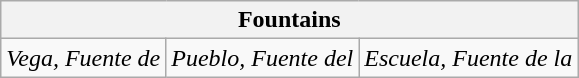<table class="wikitable" align=>
<tr>
<th colspan="4">Fountains</th>
</tr>
<tr>
<td><em>Vega, Fuente de</em></td>
<td><em>Pueblo, Fuente del</em></td>
<td><em>Escuela, Fuente de la</em></td>
</tr>
</table>
